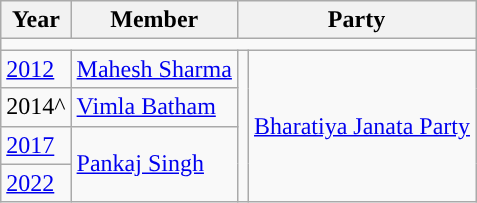<table class="wikitable">
<tr>
<th>Year</th>
<th>Member</th>
<th colspan="2">Party</th>
</tr>
<tr>
<td colspan="4"></td>
</tr>
<tr>
<td><a href='#'>2012</a></td>
<td><a href='#'>Mahesh Sharma</a></td>
<td rowspan="4" style="background-color: "></td>
<td rowspan="4"><a href='#'>Bharatiya Janata Party</a></td>
</tr>
<tr>
<td>2014^</td>
<td><a href='#'>Vimla Batham</a></td>
</tr>
<tr>
<td><a href='#'>2017</a></td>
<td rowspan="2"><a href='#'>Pankaj Singh</a></td>
</tr>
<tr>
<td><a href='#'>2022</a></td>
</tr>
</table>
